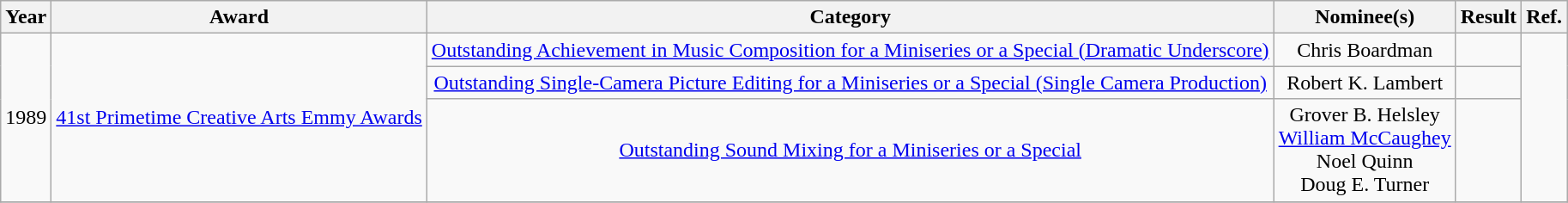<table class="wikitable sortable plainrowheaders" style="text-align:center;">
<tr>
<th>Year</th>
<th>Award</th>
<th>Category</th>
<th>Nominee(s)</th>
<th>Result</th>
<th>Ref.</th>
</tr>
<tr>
<td rowspan="3">1989</td>
<td rowspan="3"><a href='#'>41st Primetime Creative Arts Emmy Awards</a></td>
<td><a href='#'>Outstanding Achievement in Music Composition for a Miniseries or a Special (Dramatic Underscore)</a></td>
<td>Chris Boardman</td>
<td></td>
<td rowspan="3"></td>
</tr>
<tr>
<td><a href='#'>Outstanding Single-Camera Picture Editing for a Miniseries or a Special (Single Camera Production)</a></td>
<td>Robert K. Lambert</td>
<td></td>
</tr>
<tr>
<td><a href='#'>Outstanding Sound Mixing for a Miniseries or a Special</a></td>
<td>Grover B. Helsley <br> <a href='#'>William McCaughey</a> <br> Noel Quinn <br> Doug E. Turner</td>
<td></td>
</tr>
<tr>
</tr>
</table>
